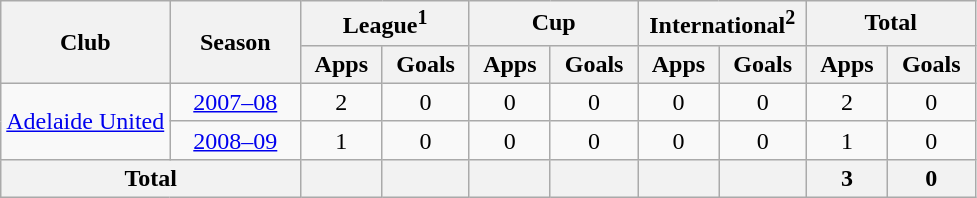<table class="wikitable" style="text-align: center;">
<tr>
<th rowspan="2">Club</th>
<th rowspan="2" width="80">Season</th>
<th colspan="2" width="105">League<sup>1</sup></th>
<th colspan="2" width="105">Cup</th>
<th colspan="2" width="105">International<sup>2</sup></th>
<th colspan="2" width="105">Total</th>
</tr>
<tr>
<th>Apps</th>
<th>Goals</th>
<th>Apps</th>
<th>Goals</th>
<th>Apps</th>
<th>Goals</th>
<th>Apps</th>
<th>Goals</th>
</tr>
<tr>
<td rowspan="2" valign="center"><a href='#'>Adelaide United</a></td>
<td><a href='#'>2007–08</a></td>
<td>2</td>
<td>0</td>
<td>0</td>
<td>0</td>
<td>0</td>
<td>0</td>
<td>2</td>
<td>0</td>
</tr>
<tr>
<td><a href='#'>2008–09</a></td>
<td>1</td>
<td>0</td>
<td>0</td>
<td>0</td>
<td>0</td>
<td>0</td>
<td>1</td>
<td>0</td>
</tr>
<tr>
<th colspan="2">Total</th>
<th></th>
<th></th>
<th></th>
<th></th>
<th></th>
<th></th>
<th>3</th>
<th>0</th>
</tr>
</table>
